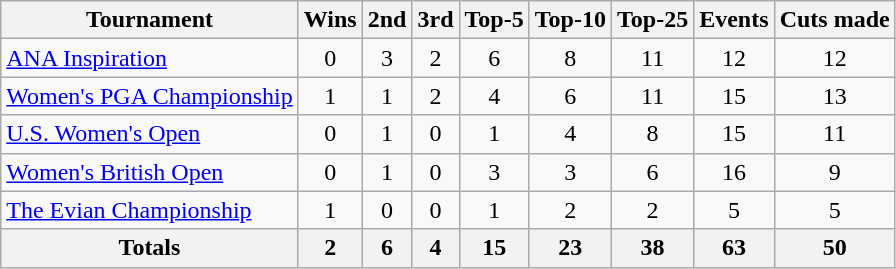<table class=wikitable style=text-align:center>
<tr>
<th>Tournament</th>
<th>Wins</th>
<th>2nd</th>
<th>3rd</th>
<th>Top-5</th>
<th>Top-10</th>
<th>Top-25</th>
<th>Events</th>
<th>Cuts made</th>
</tr>
<tr>
<td align=left><a href='#'>ANA Inspiration</a></td>
<td>0</td>
<td>3</td>
<td>2</td>
<td>6</td>
<td>8</td>
<td>11</td>
<td>12</td>
<td>12</td>
</tr>
<tr>
<td align=left><a href='#'>Women's PGA Championship</a></td>
<td>1</td>
<td>1</td>
<td>2</td>
<td>4</td>
<td>6</td>
<td>11</td>
<td>15</td>
<td>13</td>
</tr>
<tr>
<td align=left><a href='#'>U.S. Women's Open</a></td>
<td>0</td>
<td>1</td>
<td>0</td>
<td>1</td>
<td>4</td>
<td>8</td>
<td>15</td>
<td>11</td>
</tr>
<tr>
<td align=left><a href='#'>Women's British Open</a></td>
<td>0</td>
<td>1</td>
<td>0</td>
<td>3</td>
<td>3</td>
<td>6</td>
<td>16</td>
<td>9</td>
</tr>
<tr>
<td align=left><a href='#'>The Evian Championship</a></td>
<td>1</td>
<td>0</td>
<td>0</td>
<td>1</td>
<td>2</td>
<td>2</td>
<td>5</td>
<td>5</td>
</tr>
<tr>
<th>Totals</th>
<th>2</th>
<th>6</th>
<th>4</th>
<th>15</th>
<th>23</th>
<th>38</th>
<th>63</th>
<th>50</th>
</tr>
</table>
